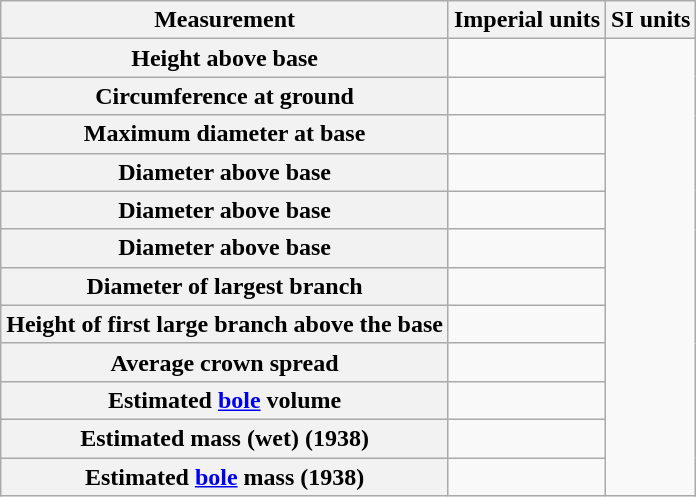<table class="wikitable">
<tr>
<th>Measurement</th>
<th>Imperial units</th>
<th>SI units</th>
</tr>
<tr>
<th>Height above base</th>
<td></td>
</tr>
<tr>
<th>Circumference at ground</th>
<td></td>
</tr>
<tr>
<th>Maximum diameter at base</th>
<td></td>
</tr>
<tr>
<th>Diameter  above base</th>
<td></td>
</tr>
<tr>
<th>Diameter  above base</th>
<td></td>
</tr>
<tr>
<th>Diameter  above base</th>
<td></td>
</tr>
<tr>
<th>Diameter of largest branch</th>
<td></td>
</tr>
<tr>
<th>Height of first large branch above the base</th>
<td></td>
</tr>
<tr>
<th>Average crown spread</th>
<td></td>
</tr>
<tr>
<th>Estimated <a href='#'>bole</a> volume</th>
<td></td>
</tr>
<tr>
<th>Estimated mass (wet) (1938)</th>
<td></td>
</tr>
<tr>
<th>Estimated <a href='#'>bole</a> mass (1938)</th>
<td></td>
</tr>
</table>
